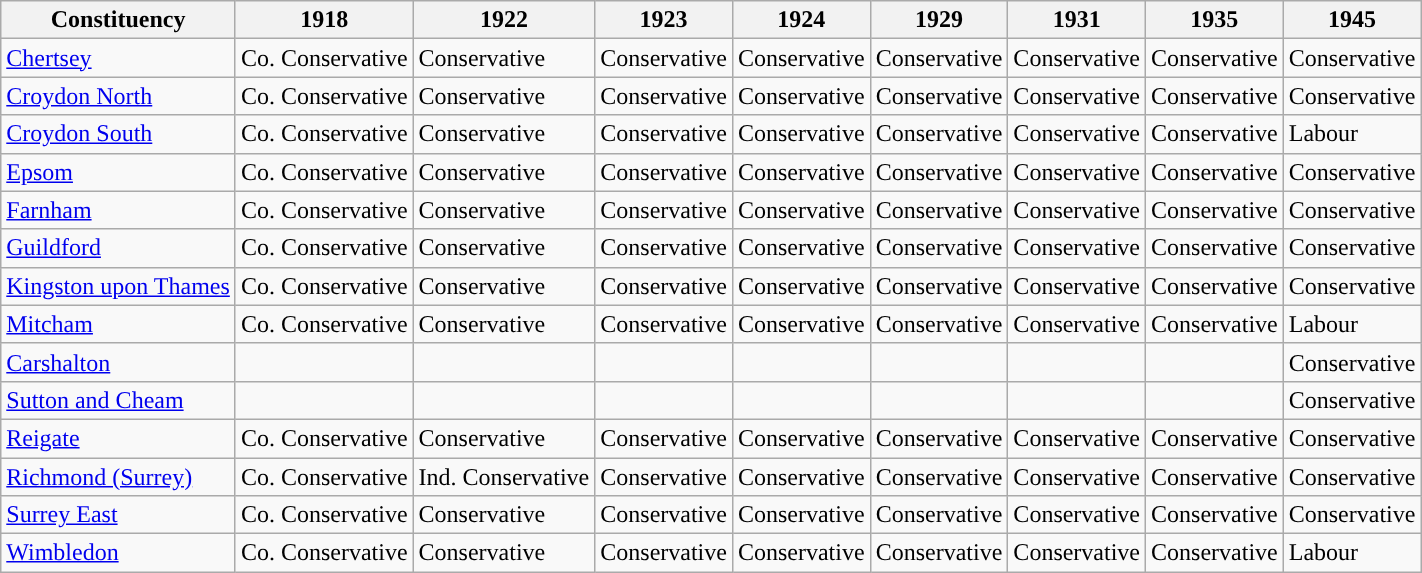<table class="wikitable sortable">
<tr>
<th>Constituency</th>
<th>1918</th>
<th>1922</th>
<th>1923</th>
<th>1924</th>
<th>1929</th>
<th>1931</th>
<th>1935</th>
<th>1945</th>
</tr>
<tr>
<td><a href='#'>Chertsey</a></td>
<td bgcolor=>Co. Conservative</td>
<td bgcolor=>Conservative</td>
<td bgcolor=>Conservative</td>
<td bgcolor=>Conservative</td>
<td bgcolor=>Conservative</td>
<td bgcolor=>Conservative</td>
<td bgcolor=>Conservative</td>
<td bgcolor=>Conservative</td>
</tr>
<tr>
<td><a href='#'>Croydon North</a></td>
<td bgcolor=>Co. Conservative</td>
<td bgcolor=>Conservative</td>
<td bgcolor=>Conservative</td>
<td bgcolor=>Conservative</td>
<td bgcolor=>Conservative</td>
<td bgcolor=>Conservative</td>
<td bgcolor=>Conservative</td>
<td bgcolor=>Conservative</td>
</tr>
<tr>
<td><a href='#'>Croydon South</a></td>
<td bgcolor=>Co. Conservative</td>
<td bgcolor=>Conservative</td>
<td bgcolor=>Conservative</td>
<td bgcolor=>Conservative</td>
<td bgcolor=>Conservative</td>
<td bgcolor=>Conservative</td>
<td bgcolor=>Conservative</td>
<td bgcolor=>Labour</td>
</tr>
<tr>
<td><a href='#'>Epsom</a></td>
<td bgcolor=>Co. Conservative</td>
<td bgcolor=>Conservative</td>
<td bgcolor=>Conservative</td>
<td bgcolor=>Conservative</td>
<td bgcolor=>Conservative</td>
<td bgcolor=>Conservative</td>
<td bgcolor=>Conservative</td>
<td bgcolor=>Conservative</td>
</tr>
<tr>
<td><a href='#'>Farnham</a></td>
<td bgcolor=>Co. Conservative</td>
<td bgcolor=>Conservative</td>
<td bgcolor=>Conservative</td>
<td bgcolor=>Conservative</td>
<td bgcolor=>Conservative</td>
<td bgcolor=>Conservative</td>
<td bgcolor=>Conservative</td>
<td bgcolor=>Conservative</td>
</tr>
<tr>
<td><a href='#'>Guildford</a></td>
<td bgcolor=>Co. Conservative</td>
<td bgcolor=>Conservative</td>
<td bgcolor=>Conservative</td>
<td bgcolor=>Conservative</td>
<td bgcolor=>Conservative</td>
<td bgcolor=>Conservative</td>
<td bgcolor=>Conservative</td>
<td bgcolor=>Conservative</td>
</tr>
<tr>
<td><a href='#'>Kingston upon Thames</a></td>
<td bgcolor=>Co. Conservative</td>
<td bgcolor=>Conservative</td>
<td bgcolor=>Conservative</td>
<td bgcolor=>Conservative</td>
<td bgcolor=>Conservative</td>
<td bgcolor=>Conservative</td>
<td bgcolor=>Conservative</td>
<td bgcolor=>Conservative</td>
</tr>
<tr>
<td><a href='#'>Mitcham</a></td>
<td bgcolor=>Co. Conservative</td>
<td bgcolor=>Conservative</td>
<td bgcolor=>Conservative</td>
<td bgcolor=>Conservative</td>
<td bgcolor=>Conservative</td>
<td bgcolor=>Conservative</td>
<td bgcolor=>Conservative</td>
<td bgcolor=>Labour</td>
</tr>
<tr>
<td><a href='#'>Carshalton</a></td>
<td></td>
<td></td>
<td></td>
<td></td>
<td></td>
<td></td>
<td></td>
<td bgcolor=>Conservative</td>
</tr>
<tr>
<td><a href='#'>Sutton and Cheam</a></td>
<td></td>
<td></td>
<td></td>
<td></td>
<td></td>
<td></td>
<td></td>
<td bgcolor=>Conservative</td>
</tr>
<tr>
<td><a href='#'>Reigate</a></td>
<td>Co. Conservative</td>
<td>Conservative</td>
<td>Conservative</td>
<td>Conservative</td>
<td>Conservative</td>
<td>Conservative</td>
<td>Conservative</td>
<td bgcolor=>Conservative</td>
</tr>
<tr>
<td><a href='#'>Richmond (Surrey)</a></td>
<td>Co. Conservative</td>
<td>Ind. Conservative</td>
<td>Conservative</td>
<td>Conservative</td>
<td>Conservative</td>
<td>Conservative</td>
<td>Conservative</td>
<td bgcolor=>Conservative</td>
</tr>
<tr>
<td><a href='#'>Surrey East</a></td>
<td>Co. Conservative</td>
<td>Conservative</td>
<td>Conservative</td>
<td>Conservative</td>
<td>Conservative</td>
<td>Conservative</td>
<td>Conservative</td>
<td bgcolor=>Conservative</td>
</tr>
<tr>
<td><a href='#'>Wimbledon</a></td>
<td>Co. Conservative</td>
<td>Conservative</td>
<td>Conservative</td>
<td>Conservative</td>
<td>Conservative</td>
<td>Conservative</td>
<td>Conservative</td>
<td bgcolor=>Labour</td>
</tr>
</table>
